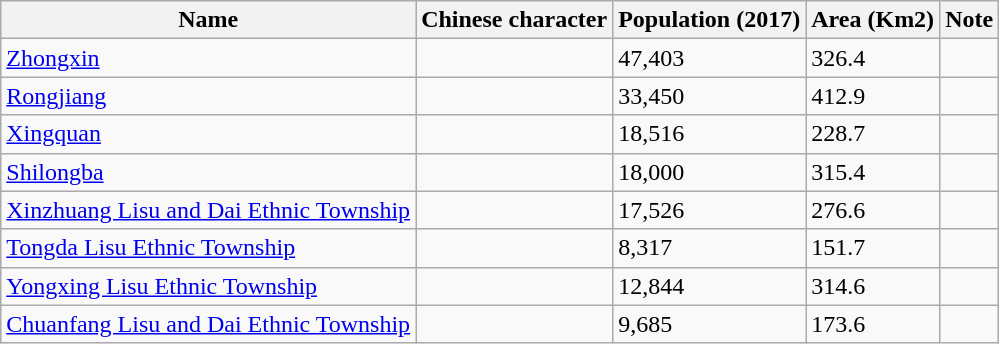<table class="wikitable">
<tr>
<th>Name</th>
<th>Chinese character</th>
<th>Population (2017)</th>
<th>Area (Km2)</th>
<th>Note</th>
</tr>
<tr>
<td><a href='#'>Zhongxin</a></td>
<td></td>
<td>47,403</td>
<td>326.4</td>
<td></td>
</tr>
<tr>
<td><a href='#'>Rongjiang</a></td>
<td></td>
<td>33,450</td>
<td>412.9</td>
<td></td>
</tr>
<tr>
<td><a href='#'>Xingquan</a></td>
<td></td>
<td>18,516</td>
<td>228.7</td>
<td></td>
</tr>
<tr>
<td><a href='#'>Shilongba</a></td>
<td></td>
<td>18,000</td>
<td>315.4</td>
<td></td>
</tr>
<tr>
<td><a href='#'>Xinzhuang Lisu and Dai Ethnic Township</a></td>
<td></td>
<td>17,526</td>
<td>276.6</td>
<td></td>
</tr>
<tr>
<td><a href='#'>Tongda Lisu Ethnic Township</a></td>
<td></td>
<td>8,317</td>
<td>151.7</td>
<td></td>
</tr>
<tr>
<td><a href='#'>Yongxing Lisu Ethnic Township</a></td>
<td></td>
<td>12,844</td>
<td>314.6</td>
<td></td>
</tr>
<tr>
<td><a href='#'>Chuanfang Lisu and Dai Ethnic Township</a></td>
<td></td>
<td>9,685</td>
<td>173.6</td>
<td></td>
</tr>
</table>
